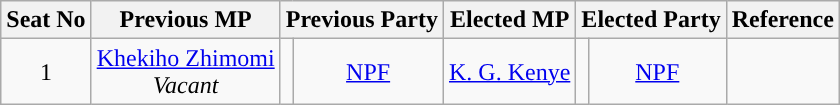<table class="wikitable">
<tr>
<th>Seat No</th>
<th>Previous MP</th>
<th colspan=2>Previous Party</th>
<th>Elected MP</th>
<th colspan=2>Elected Party</th>
<th>Reference</th>
</tr>
<tr style="text-align:center;">
<td>1</td>
<td><a href='#'>Khekiho Zhimomi</a> <br> <em>Vacant</em></td>
<td width="1px"></td>
<td><a href='#'>NPF</a></td>
<td><a href='#'>K. G. Kenye</a></td>
<td width="1px"></td>
<td><a href='#'>NPF</a></td>
<td rowspan=1></td>
</tr>
</table>
